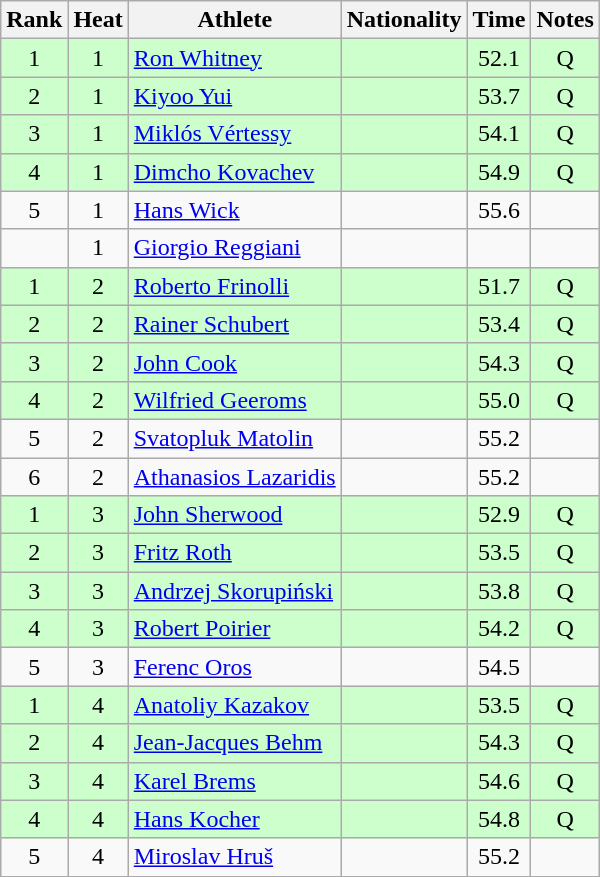<table class="wikitable sortable" style="text-align:center">
<tr>
<th>Rank</th>
<th>Heat</th>
<th>Athlete</th>
<th>Nationality</th>
<th>Time</th>
<th>Notes</th>
</tr>
<tr bgcolor=ccffcc>
<td>1</td>
<td>1</td>
<td align=left><a href='#'>Ron Whitney</a></td>
<td align=left></td>
<td>52.1</td>
<td>Q</td>
</tr>
<tr bgcolor=ccffcc>
<td>2</td>
<td>1</td>
<td align=left><a href='#'>Kiyoo Yui</a></td>
<td align=left></td>
<td>53.7</td>
<td>Q</td>
</tr>
<tr bgcolor=ccffcc>
<td>3</td>
<td>1</td>
<td align=left><a href='#'>Miklós Vértessy</a></td>
<td align=left></td>
<td>54.1</td>
<td>Q</td>
</tr>
<tr bgcolor=ccffcc>
<td>4</td>
<td>1</td>
<td align=left><a href='#'>Dimcho Kovachev</a></td>
<td align=left></td>
<td>54.9</td>
<td>Q</td>
</tr>
<tr>
<td>5</td>
<td>1</td>
<td align=left><a href='#'>Hans Wick</a></td>
<td align=left></td>
<td>55.6</td>
<td></td>
</tr>
<tr>
<td></td>
<td>1</td>
<td align=left><a href='#'>Giorgio Reggiani</a></td>
<td align=left></td>
<td></td>
<td></td>
</tr>
<tr bgcolor=ccffcc>
<td>1</td>
<td>2</td>
<td align=left><a href='#'>Roberto Frinolli</a></td>
<td align=left></td>
<td>51.7</td>
<td>Q</td>
</tr>
<tr bgcolor=ccffcc>
<td>2</td>
<td>2</td>
<td align=left><a href='#'>Rainer Schubert</a></td>
<td align=left></td>
<td>53.4</td>
<td>Q</td>
</tr>
<tr bgcolor=ccffcc>
<td>3</td>
<td>2</td>
<td align=left><a href='#'>John Cook</a></td>
<td align=left></td>
<td>54.3</td>
<td>Q</td>
</tr>
<tr bgcolor=ccffcc>
<td>4</td>
<td>2</td>
<td align=left><a href='#'>Wilfried Geeroms</a></td>
<td align=left></td>
<td>55.0</td>
<td>Q</td>
</tr>
<tr>
<td>5</td>
<td>2</td>
<td align=left><a href='#'>Svatopluk Matolin</a></td>
<td align=left></td>
<td>55.2</td>
<td></td>
</tr>
<tr>
<td>6</td>
<td>2</td>
<td align=left><a href='#'>Athanasios Lazaridis</a></td>
<td align=left></td>
<td>55.2</td>
<td></td>
</tr>
<tr bgcolor=ccffcc>
<td>1</td>
<td>3</td>
<td align=left><a href='#'>John Sherwood</a></td>
<td align=left></td>
<td>52.9</td>
<td>Q</td>
</tr>
<tr bgcolor=ccffcc>
<td>2</td>
<td>3</td>
<td align=left><a href='#'>Fritz Roth</a></td>
<td align=left></td>
<td>53.5</td>
<td>Q</td>
</tr>
<tr bgcolor=ccffcc>
<td>3</td>
<td>3</td>
<td align=left><a href='#'>Andrzej Skorupiński</a></td>
<td align=left></td>
<td>53.8</td>
<td>Q</td>
</tr>
<tr bgcolor=ccffcc>
<td>4</td>
<td>3</td>
<td align=left><a href='#'>Robert Poirier</a></td>
<td align=left></td>
<td>54.2</td>
<td>Q</td>
</tr>
<tr>
<td>5</td>
<td>3</td>
<td align=left><a href='#'>Ferenc Oros</a></td>
<td align=left></td>
<td>54.5</td>
<td></td>
</tr>
<tr bgcolor=ccffcc>
<td>1</td>
<td>4</td>
<td align=left><a href='#'>Anatoliy Kazakov</a></td>
<td align=left></td>
<td>53.5</td>
<td>Q</td>
</tr>
<tr bgcolor=ccffcc>
<td>2</td>
<td>4</td>
<td align=left><a href='#'>Jean-Jacques Behm</a></td>
<td align=left></td>
<td>54.3</td>
<td>Q</td>
</tr>
<tr bgcolor=ccffcc>
<td>3</td>
<td>4</td>
<td align=left><a href='#'>Karel Brems</a></td>
<td align=left></td>
<td>54.6</td>
<td>Q</td>
</tr>
<tr bgcolor=ccffcc>
<td>4</td>
<td>4</td>
<td align=left><a href='#'>Hans Kocher</a></td>
<td align=left></td>
<td>54.8</td>
<td>Q</td>
</tr>
<tr>
<td>5</td>
<td>4</td>
<td align=left><a href='#'>Miroslav Hruš</a></td>
<td align=left></td>
<td>55.2</td>
<td></td>
</tr>
</table>
